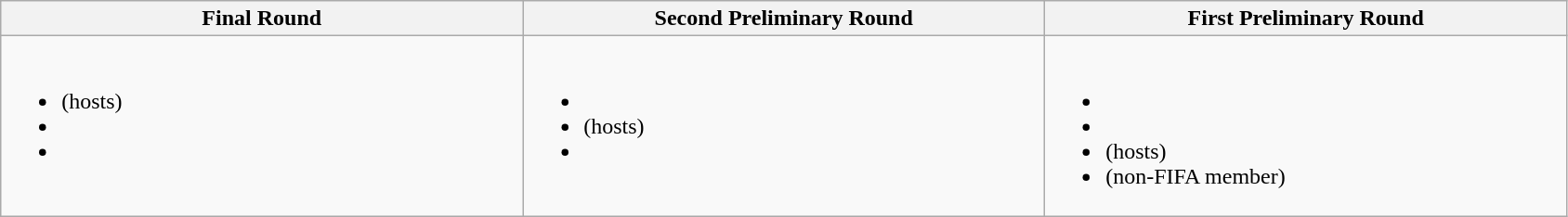<table class="wikitable" style="width:89%;">
<tr>
<th width=33%>Final Round</th>
<th width=33%>Second Preliminary Round</th>
<th width=33%>First Preliminary Round</th>
</tr>
<tr>
<td valign=top><br><ul><li> (hosts)</li><li></li><li></li></ul></td>
<td valign=top><br><ul><li></li><li> (hosts)</li><li></li></ul></td>
<td valign=top><br><ul><li></li><li></li><li> (hosts)</li><li> (non-FIFA member)</li></ul></td>
</tr>
</table>
